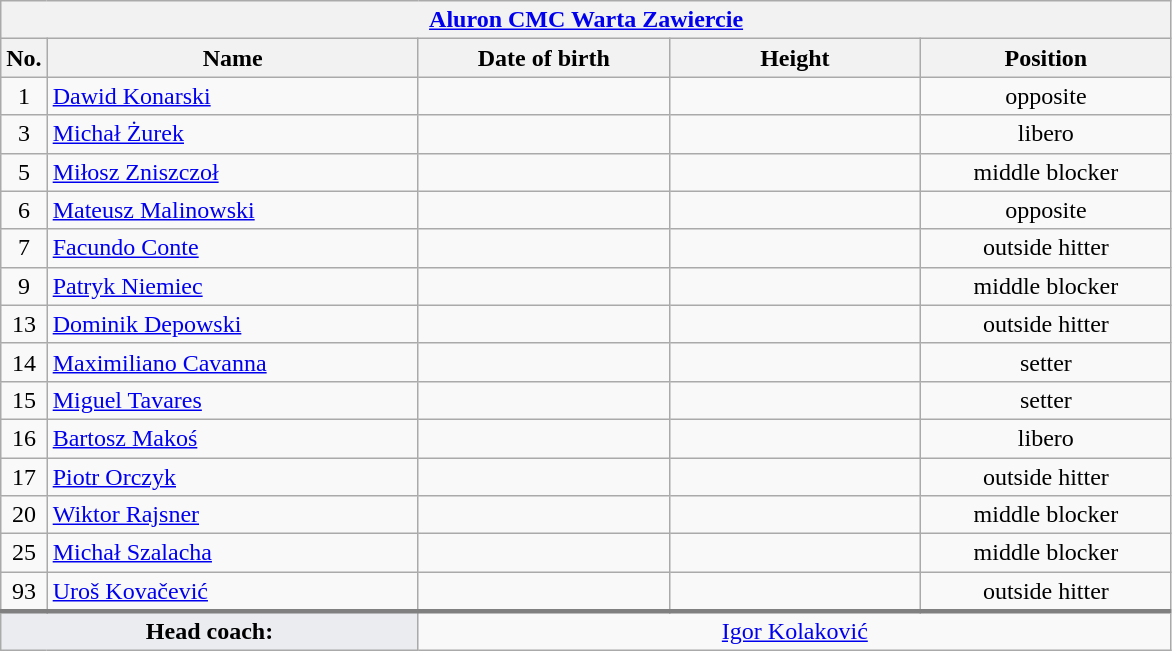<table class="wikitable collapsible collapsed" style="font-size:100%; text-align:center">
<tr>
<th colspan=5 style="width:30em"><a href='#'>Aluron CMC Warta Zawiercie</a></th>
</tr>
<tr>
<th>No.</th>
<th style="width:15em">Name</th>
<th style="width:10em">Date of birth</th>
<th style="width:10em">Height</th>
<th style="width:10em">Position</th>
</tr>
<tr>
<td>1</td>
<td align=left> <a href='#'>Dawid Konarski</a></td>
<td align=right></td>
<td></td>
<td>opposite</td>
</tr>
<tr>
<td>3</td>
<td align=left> <a href='#'>Michał Żurek</a></td>
<td align=right></td>
<td></td>
<td>libero</td>
</tr>
<tr>
<td>5</td>
<td align=left> <a href='#'>Miłosz Zniszczoł</a></td>
<td align=right></td>
<td></td>
<td>middle blocker</td>
</tr>
<tr>
<td>6</td>
<td align=left> <a href='#'>Mateusz Malinowski</a></td>
<td align=right></td>
<td></td>
<td>opposite</td>
</tr>
<tr>
<td>7</td>
<td align=left> <a href='#'>Facundo Conte</a></td>
<td align=right></td>
<td></td>
<td>outside hitter</td>
</tr>
<tr>
<td>9</td>
<td align=left> <a href='#'>Patryk Niemiec</a></td>
<td align=right></td>
<td></td>
<td>middle blocker</td>
</tr>
<tr>
<td>13</td>
<td align=left> <a href='#'>Dominik Depowski</a></td>
<td align=right></td>
<td></td>
<td>outside hitter</td>
</tr>
<tr>
<td>14</td>
<td align=left> <a href='#'>Maximiliano Cavanna</a></td>
<td align=right></td>
<td></td>
<td>setter</td>
</tr>
<tr>
<td>15</td>
<td align=left> <a href='#'>Miguel Tavares</a></td>
<td align=right></td>
<td></td>
<td>setter</td>
</tr>
<tr>
<td>16</td>
<td align=left> <a href='#'>Bartosz Makoś</a></td>
<td align=right></td>
<td></td>
<td>libero</td>
</tr>
<tr>
<td>17</td>
<td align=left> <a href='#'>Piotr Orczyk</a></td>
<td align=right></td>
<td></td>
<td>outside hitter</td>
</tr>
<tr>
<td>20</td>
<td align=left> <a href='#'>Wiktor Rajsner</a></td>
<td align=right></td>
<td></td>
<td>middle blocker</td>
</tr>
<tr>
<td>25</td>
<td align=left> <a href='#'>Michał Szalacha</a></td>
<td align=right></td>
<td></td>
<td>middle blocker</td>
</tr>
<tr>
<td>93</td>
<td align=left> <a href='#'>Uroš Kovačević</a></td>
<td align=right></td>
<td></td>
<td>outside hitter</td>
</tr>
<tr style="border-top: 3px solid grey">
<td colspan=2 style="background:#EAECF0"><strong>Head coach:</strong></td>
<td colspan=3> <a href='#'>Igor Kolaković</a></td>
</tr>
</table>
